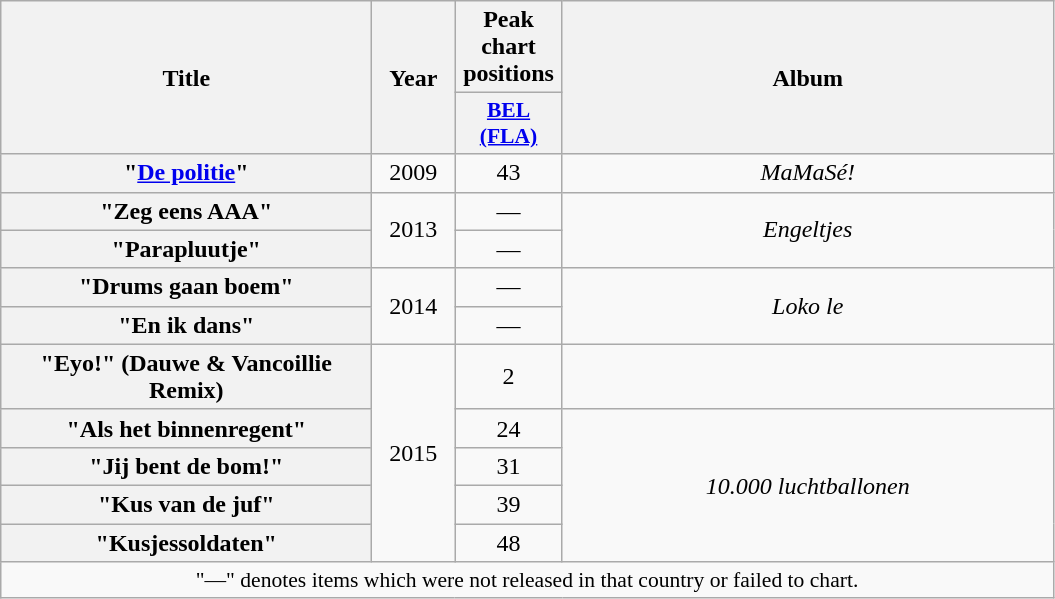<table class="wikitable plainrowheaders" style="text-align:center;" border="1">
<tr>
<th scope="col" rowspan="2" style="width:15em;">Title</th>
<th scope="col" rowspan="2" style="width:3em;">Year</th>
<th scope="col" colspan="1">Peak chart positions</th>
<th scope="col" rowspan="2" style="width:20em;">Album</th>
</tr>
<tr>
<th scope="col" style="width:4.5em;font-size:90%;"><a href='#'>BEL<br>(FLA)</a><br></th>
</tr>
<tr>
<th scope="row">"<a href='#'>De politie</a>"</th>
<td rowspan="1">2009</td>
<td>43</td>
<td rowspan="1"><em>MaMaSé!</em></td>
</tr>
<tr>
<th scope="row">"Zeg eens AAA"</th>
<td rowspan="2">2013</td>
<td>—</td>
<td rowspan="2"><em>Engeltjes</em></td>
</tr>
<tr>
<th scope="row">"Parapluutje"</th>
<td>—</td>
</tr>
<tr>
<th scope="row">"Drums gaan boem"</th>
<td rowspan="2">2014</td>
<td>—</td>
<td rowspan="2"><em>Loko le</em></td>
</tr>
<tr>
<th scope="row">"En ik dans"</th>
<td>—</td>
</tr>
<tr>
<th scope="row">"Eyo!" (Dauwe & Vancoillie Remix)</th>
<td rowspan="5">2015</td>
<td>2</td>
<td></td>
</tr>
<tr>
<th scope="row">"Als het binnenregent"</th>
<td>24</td>
<td rowspan="4"><em>10.000 luchtballonen</em></td>
</tr>
<tr>
<th scope="row">"Jij bent de bom!"</th>
<td>31</td>
</tr>
<tr>
<th scope="row">"Kus van de juf"</th>
<td>39</td>
</tr>
<tr>
<th scope="row">"Kusjessoldaten"</th>
<td>48</td>
</tr>
<tr>
<td colspan="7" align="center" style="font-size:90%;">"—" denotes items which were not released in that country or failed to chart.</td>
</tr>
</table>
